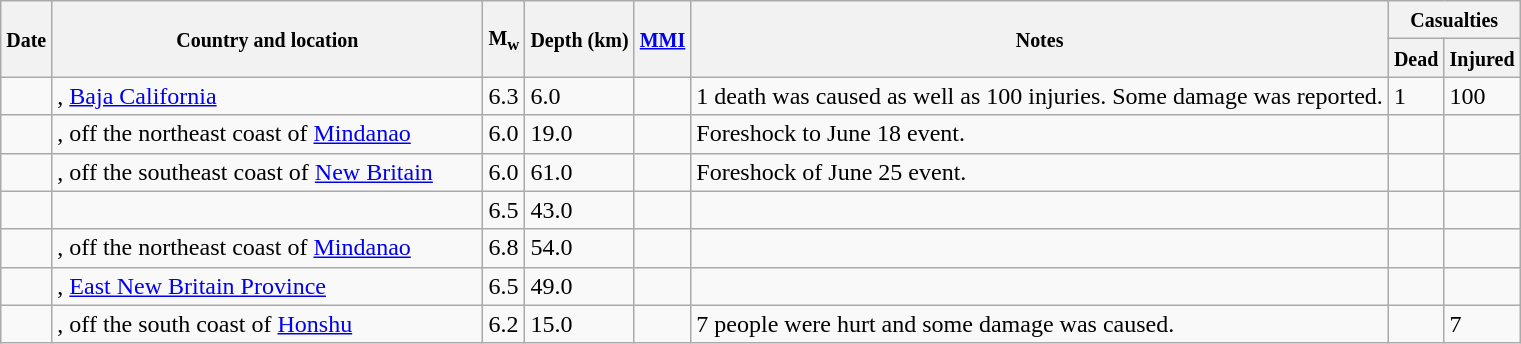<table class="wikitable sortable sort-under" style="border:1px black; margin-left:1em;">
<tr>
<th rowspan="2"><small>Date</small></th>
<th rowspan="2" style="width: 280px"><small>Country and location</small></th>
<th rowspan="2"><small>M<sub>w</sub></small></th>
<th rowspan="2"><small>Depth (km)</small></th>
<th rowspan="2"><small><a href='#'>MMI</a></small></th>
<th rowspan="2" class="unsortable"><small>Notes</small></th>
<th colspan="2"><small>Casualties</small></th>
</tr>
<tr>
<th><small>Dead</small></th>
<th><small>Injured</small></th>
</tr>
<tr>
<td></td>
<td>, <a href='#'>Baja California</a></td>
<td>6.3</td>
<td>6.0</td>
<td></td>
<td>1 death was caused as well as 100 injuries. Some damage was reported.</td>
<td>1</td>
<td>100</td>
</tr>
<tr>
<td></td>
<td>, off the northeast coast of <a href='#'>Mindanao</a></td>
<td>6.0</td>
<td>19.0</td>
<td></td>
<td>Foreshock to June 18 event.</td>
<td></td>
<td></td>
</tr>
<tr>
<td></td>
<td>, off the southeast coast of <a href='#'>New Britain</a></td>
<td>6.0</td>
<td>61.0</td>
<td></td>
<td>Foreshock of June 25 event.</td>
<td></td>
<td></td>
</tr>
<tr>
<td></td>
<td></td>
<td>6.5</td>
<td>43.0</td>
<td></td>
<td></td>
<td></td>
<td></td>
</tr>
<tr>
<td></td>
<td>, off the northeast coast of <a href='#'>Mindanao</a></td>
<td>6.8</td>
<td>54.0</td>
<td></td>
<td></td>
<td></td>
<td></td>
</tr>
<tr>
<td></td>
<td>, <a href='#'>East New Britain Province</a></td>
<td>6.5</td>
<td>49.0</td>
<td></td>
<td></td>
<td></td>
<td></td>
</tr>
<tr>
<td></td>
<td>, off the south coast of <a href='#'>Honshu</a></td>
<td>6.2</td>
<td>15.0</td>
<td></td>
<td>7 people were hurt and some damage was caused.</td>
<td></td>
<td>7</td>
</tr>
</table>
